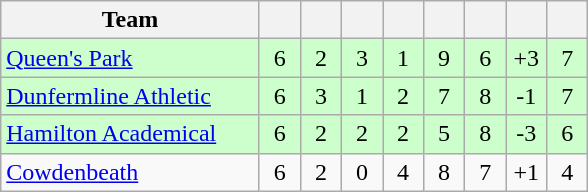<table class="wikitable" style="text-align:center;">
<tr>
<th width=165>Team</th>
<th width=20></th>
<th width=20></th>
<th width=20></th>
<th width=20></th>
<th width=20></th>
<th width=20></th>
<th width=20></th>
<th width=20></th>
</tr>
<tr style="background:#cfc;">
<td align="left"><a href='#'>Queen's Park</a></td>
<td>6</td>
<td>2</td>
<td>3</td>
<td>1</td>
<td>9</td>
<td>6</td>
<td>+3</td>
<td>7</td>
</tr>
<tr style="background:#cfc;">
<td align="left"><a href='#'>Dunfermline Athletic</a></td>
<td>6</td>
<td>3</td>
<td>1</td>
<td>2</td>
<td>7</td>
<td>8</td>
<td>-1</td>
<td>7</td>
</tr>
<tr style="background:#cfc;">
<td align="left"><a href='#'>Hamilton Academical</a></td>
<td>6</td>
<td>2</td>
<td>2</td>
<td>2</td>
<td>5</td>
<td>8</td>
<td>-3</td>
<td>6</td>
</tr>
<tr>
<td align="left"><a href='#'>Cowdenbeath</a></td>
<td>6</td>
<td>2</td>
<td>0</td>
<td>4</td>
<td>8</td>
<td>7</td>
<td>+1</td>
<td>4</td>
</tr>
</table>
